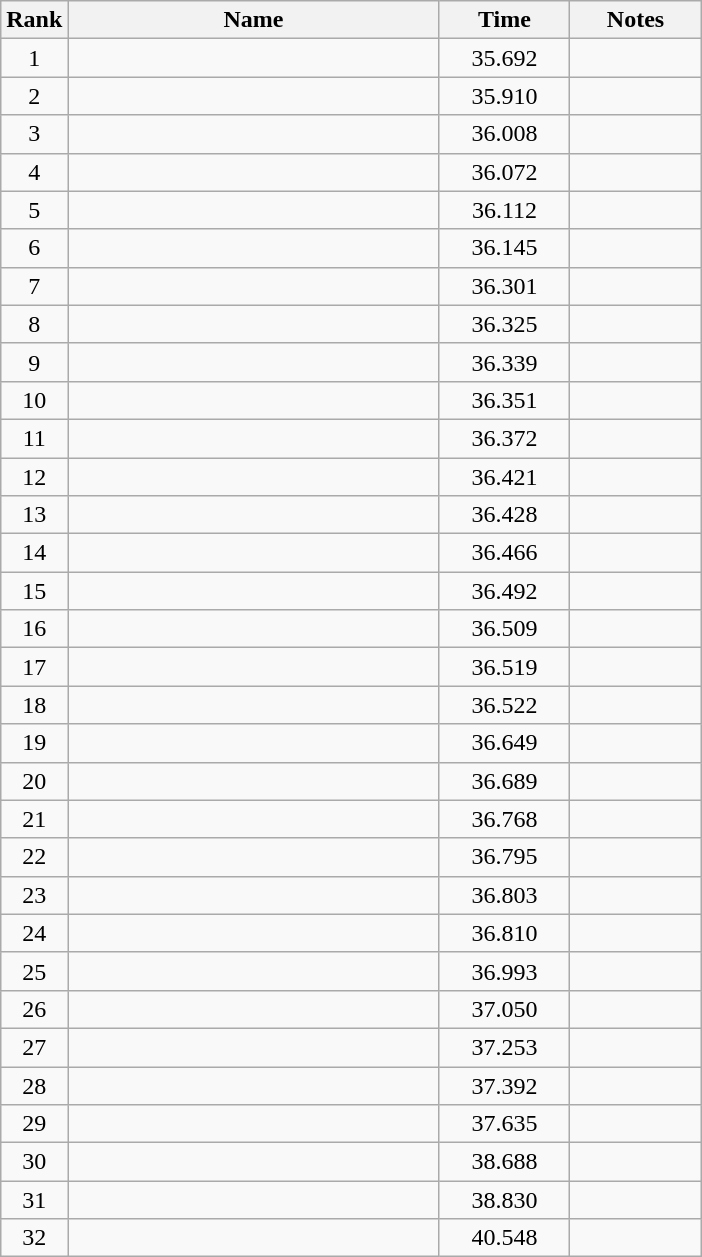<table class="sortable wikitable" style="text-align:center;">
<tr>
<th>Rank</th>
<th style="width:15em">Name</th>
<th style="width:5em">Time</th>
<th style="width:5em">Notes</th>
</tr>
<tr>
<td>1</td>
<td align=left></td>
<td>35.692</td>
<td></td>
</tr>
<tr>
<td>2</td>
<td align=left></td>
<td>35.910</td>
<td></td>
</tr>
<tr>
<td>3</td>
<td align=left></td>
<td>36.008</td>
<td></td>
</tr>
<tr>
<td>4</td>
<td align=left></td>
<td>36.072</td>
<td></td>
</tr>
<tr>
<td>5</td>
<td align=left></td>
<td>36.112</td>
<td></td>
</tr>
<tr>
<td>6</td>
<td align=left></td>
<td>36.145</td>
<td></td>
</tr>
<tr>
<td>7</td>
<td align=left></td>
<td>36.301</td>
<td></td>
</tr>
<tr>
<td>8</td>
<td align=left></td>
<td>36.325</td>
<td></td>
</tr>
<tr>
<td>9</td>
<td align=left></td>
<td>36.339</td>
<td></td>
</tr>
<tr>
<td>10</td>
<td align=left></td>
<td>36.351</td>
<td></td>
</tr>
<tr>
<td>11</td>
<td align=left></td>
<td>36.372</td>
<td></td>
</tr>
<tr>
<td>12</td>
<td align=left></td>
<td>36.421</td>
<td></td>
</tr>
<tr>
<td>13</td>
<td align=left></td>
<td>36.428</td>
<td></td>
</tr>
<tr>
<td>14</td>
<td align=left></td>
<td>36.466</td>
<td></td>
</tr>
<tr>
<td>15</td>
<td align=left></td>
<td>36.492</td>
<td></td>
</tr>
<tr>
<td>16</td>
<td align=left></td>
<td>36.509</td>
<td></td>
</tr>
<tr>
<td>17</td>
<td align=left></td>
<td>36.519</td>
<td></td>
</tr>
<tr>
<td>18</td>
<td align=left></td>
<td>36.522</td>
<td></td>
</tr>
<tr>
<td>19</td>
<td align=left></td>
<td>36.649</td>
<td></td>
</tr>
<tr>
<td>20</td>
<td align=left></td>
<td>36.689</td>
<td></td>
</tr>
<tr>
<td>21</td>
<td align=left></td>
<td>36.768</td>
<td></td>
</tr>
<tr>
<td>22</td>
<td align=left></td>
<td>36.795</td>
<td></td>
</tr>
<tr>
<td>23</td>
<td align=left></td>
<td>36.803</td>
<td></td>
</tr>
<tr>
<td>24</td>
<td align=left></td>
<td>36.810</td>
<td></td>
</tr>
<tr>
<td>25</td>
<td align=left></td>
<td>36.993</td>
<td></td>
</tr>
<tr>
<td>26</td>
<td align=left></td>
<td>37.050</td>
<td></td>
</tr>
<tr>
<td>27</td>
<td align=left></td>
<td>37.253</td>
<td></td>
</tr>
<tr>
<td>28</td>
<td align=left></td>
<td>37.392</td>
<td></td>
</tr>
<tr>
<td>29</td>
<td align=left></td>
<td>37.635</td>
<td></td>
</tr>
<tr>
<td>30</td>
<td align=left></td>
<td>38.688</td>
<td></td>
</tr>
<tr>
<td>31</td>
<td align=left></td>
<td>38.830</td>
<td></td>
</tr>
<tr>
<td>32</td>
<td align=left></td>
<td>40.548</td>
<td></td>
</tr>
</table>
